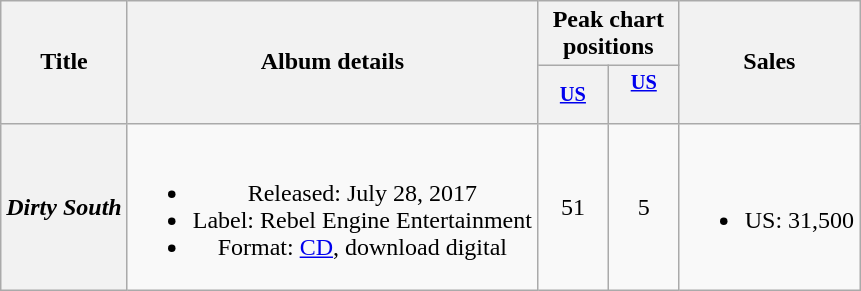<table class="wikitable plainrowheaders" style="text-align:center;" border="1">
<tr>
<th scope="col" rowspan="2">Title</th>
<th scope="col" rowspan="2">Album details</th>
<th scope="col" colspan="2">Peak chart positions</th>
<th scope="col" rowspan="2">Sales</th>
</tr>
<tr>
<th scope="col" style="width:3em;font-size:85%;"><a href='#'>US</a><br></th>
<th scope="col" style="width:3em;font-size:85%;"><a href='#'>US<br></a><br></th>
</tr>
<tr>
<th scope="row"><em>Dirty South</em></th>
<td><br><ul><li>Released: July 28, 2017</li><li>Label: Rebel Engine Entertainment</li><li>Format: <a href='#'>CD</a>, download digital</li></ul></td>
<td>51</td>
<td>5</td>
<td><br><ul><li>US: 31,500</li></ul></td>
</tr>
</table>
